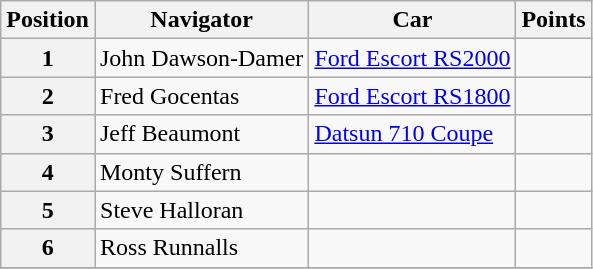<table class="wikitable" border="1">
<tr>
<th>Position</th>
<th>Navigator</th>
<th>Car</th>
<th>Points</th>
</tr>
<tr>
<th>1</th>
<td>John Dawson-Damer</td>
<td><a href='#'>Ford Escort RS2000</a></td>
<td align="center"></td>
</tr>
<tr>
<th>2</th>
<td>Fred Gocentas</td>
<td><a href='#'>Ford Escort RS1800</a></td>
<td align="center"></td>
</tr>
<tr>
<th>3</th>
<td>Jeff Beaumont</td>
<td><a href='#'>Datsun 710 Coupe</a></td>
<td align="center"></td>
</tr>
<tr>
<th>4</th>
<td>Monty Suffern</td>
<td></td>
<td align="center"></td>
</tr>
<tr>
<th>5</th>
<td>Steve Halloran</td>
<td></td>
<td align="center"></td>
</tr>
<tr>
<th>6</th>
<td>Ross Runnalls</td>
<td></td>
<td align="center"></td>
</tr>
<tr>
</tr>
</table>
